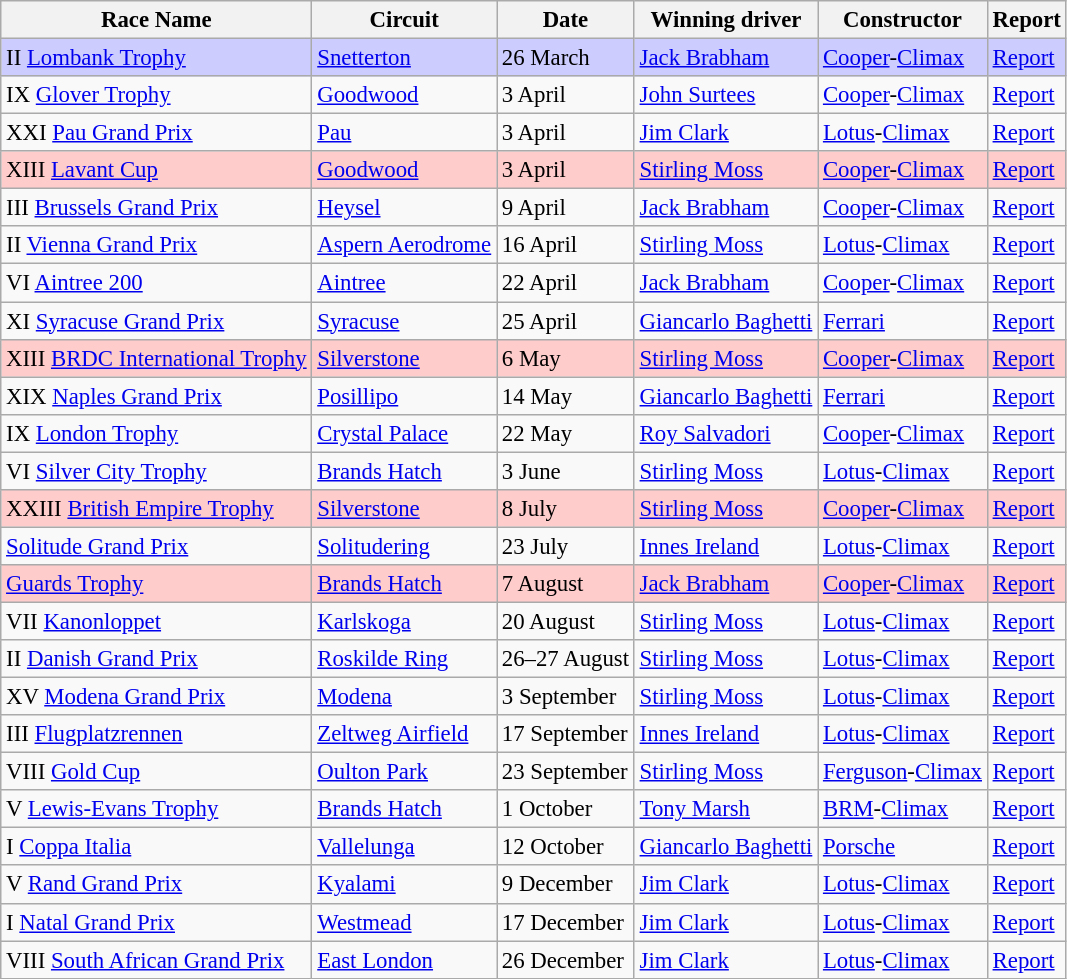<table class="wikitable" style="font-size:95%">
<tr>
<th>Race Name</th>
<th>Circuit</th>
<th>Date</th>
<th>Winning driver</th>
<th>Constructor</th>
<th>Report</th>
</tr>
<tr style="background:#ccf;">
<td> II <a href='#'>Lombank Trophy</a></td>
<td><a href='#'>Snetterton</a></td>
<td>26 March</td>
<td> <a href='#'>Jack Brabham</a></td>
<td> <a href='#'>Cooper</a>-<a href='#'>Climax</a></td>
<td><a href='#'>Report</a></td>
</tr>
<tr>
<td> IX <a href='#'>Glover Trophy</a></td>
<td><a href='#'>Goodwood</a></td>
<td>3 April</td>
<td> <a href='#'>John Surtees</a></td>
<td> <a href='#'>Cooper</a>-<a href='#'>Climax</a></td>
<td><a href='#'>Report</a></td>
</tr>
<tr>
<td> XXI <a href='#'>Pau Grand Prix</a></td>
<td><a href='#'>Pau</a></td>
<td>3 April</td>
<td> <a href='#'>Jim Clark</a></td>
<td> <a href='#'>Lotus</a>-<a href='#'>Climax</a></td>
<td><a href='#'>Report</a></td>
</tr>
<tr style="background:#fcc;">
<td> XIII <a href='#'>Lavant Cup</a></td>
<td><a href='#'>Goodwood</a></td>
<td>3 April</td>
<td> <a href='#'>Stirling Moss</a></td>
<td> <a href='#'>Cooper</a>-<a href='#'>Climax</a></td>
<td><a href='#'>Report</a></td>
</tr>
<tr>
<td> III <a href='#'>Brussels Grand Prix</a></td>
<td><a href='#'>Heysel</a></td>
<td>9 April</td>
<td> <a href='#'>Jack Brabham</a></td>
<td> <a href='#'>Cooper</a>-<a href='#'>Climax</a></td>
<td><a href='#'>Report</a></td>
</tr>
<tr>
<td> II <a href='#'>Vienna Grand Prix</a></td>
<td><a href='#'>Aspern Aerodrome</a></td>
<td>16 April</td>
<td> <a href='#'>Stirling Moss</a></td>
<td> <a href='#'>Lotus</a>-<a href='#'>Climax</a></td>
<td><a href='#'>Report</a></td>
</tr>
<tr>
<td> VI <a href='#'>Aintree 200</a></td>
<td><a href='#'>Aintree</a></td>
<td>22 April</td>
<td> <a href='#'>Jack Brabham</a></td>
<td> <a href='#'>Cooper</a>-<a href='#'>Climax</a></td>
<td><a href='#'>Report</a></td>
</tr>
<tr>
<td> XI <a href='#'>Syracuse Grand Prix</a></td>
<td><a href='#'>Syracuse</a></td>
<td>25 April</td>
<td> <a href='#'>Giancarlo Baghetti</a></td>
<td> <a href='#'>Ferrari</a></td>
<td><a href='#'>Report</a></td>
</tr>
<tr style="background:#fcc;">
<td> XIII <a href='#'>BRDC International Trophy</a></td>
<td><a href='#'>Silverstone</a></td>
<td>6 May</td>
<td> <a href='#'>Stirling Moss</a></td>
<td> <a href='#'>Cooper</a>-<a href='#'>Climax</a></td>
<td><a href='#'>Report</a></td>
</tr>
<tr>
<td> XIX <a href='#'>Naples Grand Prix</a></td>
<td><a href='#'>Posillipo</a></td>
<td>14 May</td>
<td> <a href='#'>Giancarlo Baghetti</a></td>
<td> <a href='#'>Ferrari</a></td>
<td><a href='#'>Report</a></td>
</tr>
<tr>
<td> IX <a href='#'>London Trophy</a></td>
<td><a href='#'>Crystal Palace</a></td>
<td>22 May</td>
<td> <a href='#'>Roy Salvadori</a></td>
<td> <a href='#'>Cooper</a>-<a href='#'>Climax</a></td>
<td><a href='#'>Report</a></td>
</tr>
<tr>
<td> VI <a href='#'>Silver City Trophy</a></td>
<td><a href='#'>Brands Hatch</a></td>
<td>3 June</td>
<td> <a href='#'>Stirling Moss</a></td>
<td> <a href='#'>Lotus</a>-<a href='#'>Climax</a></td>
<td><a href='#'>Report</a></td>
</tr>
<tr style="background:#fcc;">
<td> XXIII <a href='#'>British Empire Trophy</a></td>
<td><a href='#'>Silverstone</a></td>
<td>8 July</td>
<td> <a href='#'>Stirling Moss</a></td>
<td> <a href='#'>Cooper</a>-<a href='#'>Climax</a></td>
<td><a href='#'>Report</a></td>
</tr>
<tr>
<td> <a href='#'>Solitude Grand Prix</a></td>
<td><a href='#'>Solitudering</a></td>
<td>23 July</td>
<td> <a href='#'>Innes Ireland</a></td>
<td> <a href='#'>Lotus</a>-<a href='#'>Climax</a></td>
<td><a href='#'>Report</a></td>
</tr>
<tr style="background:#fcc;">
<td> <a href='#'>Guards Trophy</a></td>
<td><a href='#'>Brands Hatch</a></td>
<td>7 August</td>
<td> <a href='#'>Jack Brabham</a></td>
<td> <a href='#'>Cooper</a>-<a href='#'>Climax</a></td>
<td><a href='#'>Report</a></td>
</tr>
<tr>
<td> VII <a href='#'>Kanonloppet</a></td>
<td><a href='#'>Karlskoga</a></td>
<td>20 August</td>
<td> <a href='#'>Stirling Moss</a></td>
<td> <a href='#'>Lotus</a>-<a href='#'>Climax</a></td>
<td><a href='#'>Report</a></td>
</tr>
<tr>
<td> II <a href='#'>Danish Grand Prix</a></td>
<td><a href='#'>Roskilde Ring</a></td>
<td>26–27 August</td>
<td> <a href='#'>Stirling Moss</a></td>
<td> <a href='#'>Lotus</a>-<a href='#'>Climax</a></td>
<td><a href='#'>Report</a></td>
</tr>
<tr>
<td> XV <a href='#'>Modena Grand Prix</a></td>
<td><a href='#'>Modena</a></td>
<td>3 September</td>
<td> <a href='#'>Stirling Moss</a></td>
<td> <a href='#'>Lotus</a>-<a href='#'>Climax</a></td>
<td><a href='#'>Report</a></td>
</tr>
<tr>
<td> III <a href='#'>Flugplatzrennen</a></td>
<td><a href='#'>Zeltweg Airfield</a></td>
<td>17 September</td>
<td> <a href='#'>Innes Ireland</a></td>
<td> <a href='#'>Lotus</a>-<a href='#'>Climax</a></td>
<td><a href='#'>Report</a></td>
</tr>
<tr>
<td> VIII <a href='#'>Gold Cup</a></td>
<td><a href='#'>Oulton Park</a></td>
<td>23 September</td>
<td> <a href='#'>Stirling Moss</a></td>
<td> <a href='#'>Ferguson</a>-<a href='#'>Climax</a></td>
<td><a href='#'>Report</a></td>
</tr>
<tr>
<td> V <a href='#'>Lewis-Evans Trophy</a></td>
<td><a href='#'>Brands Hatch</a></td>
<td>1 October</td>
<td> <a href='#'>Tony Marsh</a></td>
<td> <a href='#'>BRM</a>-<a href='#'>Climax</a></td>
<td><a href='#'>Report</a></td>
</tr>
<tr>
<td> I <a href='#'>Coppa Italia</a></td>
<td><a href='#'>Vallelunga</a></td>
<td>12 October</td>
<td> <a href='#'>Giancarlo Baghetti</a></td>
<td> <a href='#'>Porsche</a></td>
<td><a href='#'>Report</a></td>
</tr>
<tr>
<td> V <a href='#'>Rand Grand Prix</a></td>
<td><a href='#'>Kyalami</a></td>
<td>9 December</td>
<td> <a href='#'>Jim Clark</a></td>
<td> <a href='#'>Lotus</a>-<a href='#'>Climax</a></td>
<td><a href='#'>Report</a></td>
</tr>
<tr>
<td> I <a href='#'>Natal Grand Prix</a></td>
<td><a href='#'>Westmead</a></td>
<td>17 December</td>
<td> <a href='#'>Jim Clark</a></td>
<td> <a href='#'>Lotus</a>-<a href='#'>Climax</a></td>
<td><a href='#'>Report</a></td>
</tr>
<tr>
<td> VIII <a href='#'>South African Grand Prix</a></td>
<td><a href='#'>East London</a></td>
<td>26 December</td>
<td> <a href='#'>Jim Clark</a></td>
<td> <a href='#'>Lotus</a>-<a href='#'>Climax</a></td>
<td><a href='#'>Report</a></td>
</tr>
</table>
